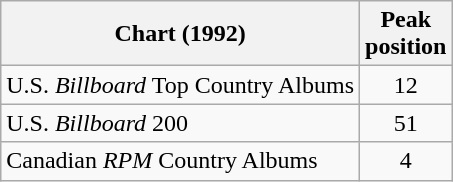<table class="wikitable">
<tr>
<th>Chart (1992)</th>
<th>Peak<br>position</th>
</tr>
<tr>
<td>U.S. <em>Billboard</em> Top Country Albums</td>
<td align="center">12</td>
</tr>
<tr>
<td>U.S. <em>Billboard</em> 200</td>
<td align="center">51</td>
</tr>
<tr>
<td>Canadian <em>RPM</em> Country Albums</td>
<td align="center">4</td>
</tr>
</table>
